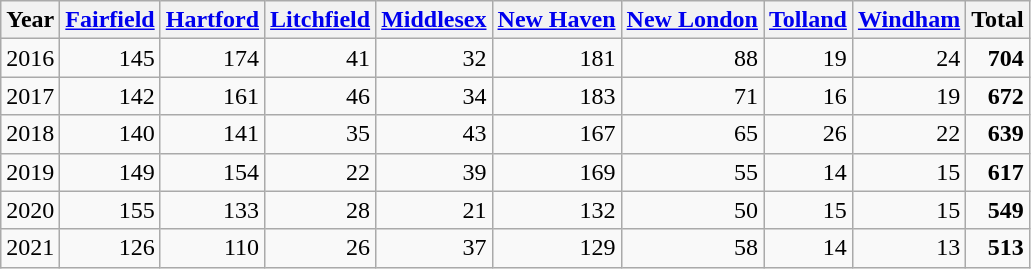<table class="wikitable" style="text-align:right">
<tr>
<th>Year</th>
<th><a href='#'>Fairfield</a></th>
<th><a href='#'>Hartford</a></th>
<th><a href='#'>Litchfield</a></th>
<th><a href='#'>Middlesex</a></th>
<th><a href='#'>New Haven</a></th>
<th><a href='#'>New London</a></th>
<th><a href='#'>Tolland</a></th>
<th><a href='#'>Windham</a></th>
<th>Total</th>
</tr>
<tr>
<td>2016</td>
<td>145</td>
<td>174</td>
<td>41</td>
<td>32</td>
<td>181</td>
<td>88</td>
<td>19</td>
<td>24</td>
<td><strong>704</strong></td>
</tr>
<tr>
<td>2017</td>
<td>142</td>
<td>161</td>
<td>46</td>
<td>34</td>
<td>183</td>
<td>71</td>
<td>16</td>
<td>19</td>
<td><strong>672</strong></td>
</tr>
<tr>
<td>2018</td>
<td>140</td>
<td>141</td>
<td>35</td>
<td>43</td>
<td>167</td>
<td>65</td>
<td>26</td>
<td>22</td>
<td><strong>639</strong></td>
</tr>
<tr>
<td>2019</td>
<td>149</td>
<td>154</td>
<td>22</td>
<td>39</td>
<td>169</td>
<td>55</td>
<td>14</td>
<td>15</td>
<td><strong>617</strong></td>
</tr>
<tr>
<td>2020</td>
<td>155</td>
<td>133</td>
<td>28</td>
<td>21</td>
<td>132</td>
<td>50</td>
<td>15</td>
<td>15</td>
<td><strong>549</strong></td>
</tr>
<tr>
<td>2021</td>
<td>126</td>
<td>110</td>
<td>26</td>
<td>37</td>
<td>129</td>
<td>58</td>
<td>14</td>
<td>13</td>
<td><strong>513</strong></td>
</tr>
</table>
